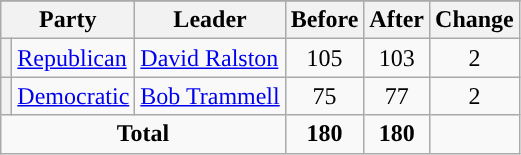<table class="wikitable" style="text-align:center;">
<tr>
</tr>
<tr>
<th colspan=2>Party</th>
<th>Leader</th>
<th>Before</th>
<th>After</th>
<th>Change</th>
</tr>
<tr>
<th style="background-color:"></th>
<td style="text-align:left;"><a href='#'>Republican</a></td>
<td style="text-align:left;"><a href='#'>David Ralston</a></td>
<td>105</td>
<td>103</td>
<td> 2</td>
</tr>
<tr>
<th style="background-color:"></th>
<td style="text-align:left;"><a href='#'>Democratic</a></td>
<td style="text-align:left;"><a href='#'>Bob Trammell</a></td>
<td>75</td>
<td>77</td>
<td> 2</td>
</tr>
<tr>
<td colspan=3><strong>Total</strong></td>
<td><strong>180</strong></td>
<td><strong>180</strong></td>
<td></td>
</tr>
</table>
